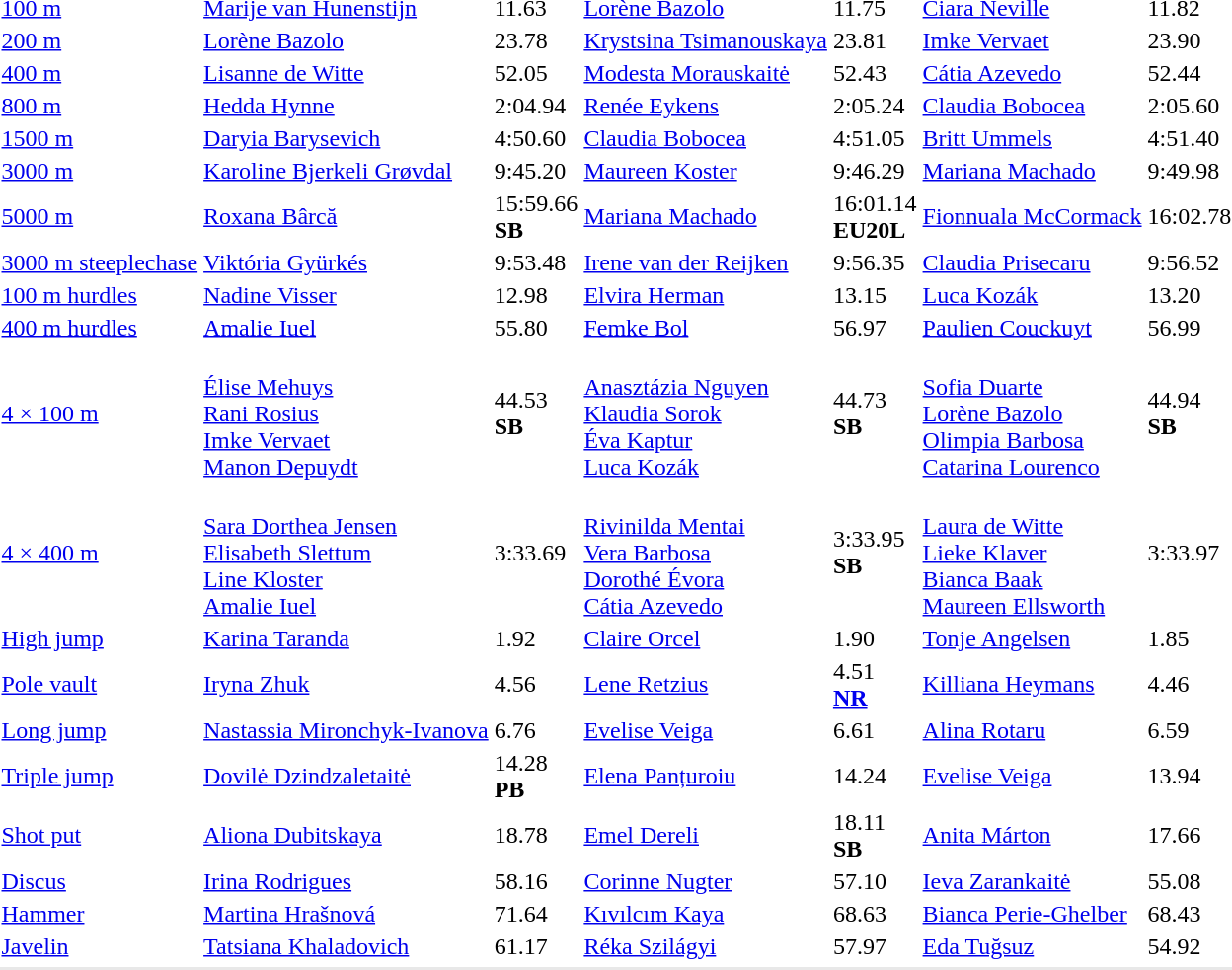<table>
<tr>
<td><a href='#'>100 m</a></td>
<td><a href='#'>Marije van Hunenstijn</a><br></td>
<td>11.63</td>
<td><a href='#'>Lorène Bazolo</a><br></td>
<td>11.75</td>
<td><a href='#'>Ciara Neville</a><br></td>
<td>11.82</td>
</tr>
<tr>
<td><a href='#'>200 m</a></td>
<td><a href='#'>Lorène Bazolo</a><br></td>
<td>23.78</td>
<td><a href='#'>Krystsina Tsimanouskaya</a><br></td>
<td>23.81</td>
<td><a href='#'>Imke Vervaet</a><br></td>
<td>23.90</td>
</tr>
<tr>
<td><a href='#'>400 m</a></td>
<td><a href='#'>Lisanne de Witte</a><br></td>
<td>52.05</td>
<td><a href='#'>Modesta Morauskaitė</a><br></td>
<td>52.43</td>
<td><a href='#'>Cátia Azevedo</a><br></td>
<td>52.44</td>
</tr>
<tr>
<td><a href='#'>800 m</a></td>
<td><a href='#'>Hedda Hynne</a><br></td>
<td>2:04.94</td>
<td><a href='#'>Renée Eykens</a><br></td>
<td>2:05.24</td>
<td><a href='#'>Claudia Bobocea</a><br></td>
<td>2:05.60</td>
</tr>
<tr>
<td><a href='#'>1500 m</a></td>
<td><a href='#'>Daryia Barysevich</a><br></td>
<td>4:50.60</td>
<td><a href='#'>Claudia Bobocea</a><br></td>
<td>4:51.05</td>
<td><a href='#'>Britt Ummels</a><br></td>
<td>4:51.40</td>
</tr>
<tr>
<td><a href='#'>3000 m</a></td>
<td><a href='#'>Karoline Bjerkeli Grøvdal</a><br></td>
<td>9:45.20</td>
<td><a href='#'>Maureen Koster</a><br></td>
<td>9:46.29</td>
<td><a href='#'>Mariana Machado</a><br></td>
<td>9:49.98</td>
</tr>
<tr>
<td><a href='#'>5000 m</a></td>
<td><a href='#'>Roxana Bârcă</a><br></td>
<td>15:59.66<br><strong>SB </strong></td>
<td><a href='#'>Mariana Machado</a><br></td>
<td>16:01.14<br><strong>EU20L</strong></td>
<td><a href='#'>Fionnuala McCormack</a><br></td>
<td>16:02.78</td>
</tr>
<tr>
<td><a href='#'>3000 m steeplechase</a></td>
<td><a href='#'>Viktória Gyürkés</a><br></td>
<td>9:53.48</td>
<td><a href='#'>Irene van der Reijken</a><br></td>
<td>9:56.35</td>
<td><a href='#'>Claudia Prisecaru</a><br></td>
<td>9:56.52</td>
</tr>
<tr>
<td><a href='#'>100 m hurdles</a></td>
<td><a href='#'>Nadine Visser</a><br></td>
<td>12.98</td>
<td><a href='#'>Elvira Herman</a><br></td>
<td>13.15</td>
<td><a href='#'>Luca Kozák</a><br></td>
<td>13.20</td>
</tr>
<tr>
<td><a href='#'>400 m hurdles</a></td>
<td><a href='#'>Amalie Iuel</a><br></td>
<td>55.80</td>
<td><a href='#'>Femke Bol</a><br></td>
<td>56.97</td>
<td><a href='#'>Paulien Couckuyt</a><br></td>
<td>56.99</td>
</tr>
<tr>
<td><a href='#'>4 × 100 m</a></td>
<td><br><a href='#'>Élise Mehuys</a><br><a href='#'>Rani Rosius</a><br><a href='#'>Imke Vervaet</a><br><a href='#'>Manon Depuydt</a></td>
<td>44.53<br><strong>SB </strong></td>
<td><br><a href='#'>Anasztázia Nguyen</a><br><a href='#'>Klaudia Sorok</a><br><a href='#'>Éva Kaptur</a><br><a href='#'>Luca Kozák</a></td>
<td>44.73<br><strong>SB </strong></td>
<td><br><a href='#'>Sofia Duarte</a><br><a href='#'>Lorène Bazolo</a><br><a href='#'>Olimpia Barbosa</a><br><a href='#'>Catarina Lourenco</a></td>
<td>44.94<br><strong>SB </strong></td>
</tr>
<tr>
<td><a href='#'>4 × 400 m</a></td>
<td><br><a href='#'>Sara Dorthea Jensen</a><br><a href='#'>Elisabeth Slettum</a><br><a href='#'>Line Kloster</a><br><a href='#'>Amalie Iuel</a></td>
<td>3:33.69</td>
<td><br><a href='#'>Rivinilda Mentai</a><br><a href='#'>Vera Barbosa</a><br><a href='#'>Dorothé Évora</a><br><a href='#'>Cátia Azevedo</a></td>
<td>3:33.95<br><strong>SB </strong></td>
<td><br><a href='#'>Laura de Witte</a><br><a href='#'>Lieke Klaver</a><br><a href='#'>Bianca Baak</a><br><a href='#'>Maureen Ellsworth</a></td>
<td>3:33.97</td>
</tr>
<tr>
<td><a href='#'>High jump</a></td>
<td><a href='#'>Karina Taranda</a><br></td>
<td>1.92</td>
<td><a href='#'>Claire Orcel</a><br></td>
<td>1.90</td>
<td><a href='#'>Tonje Angelsen</a><br></td>
<td>1.85</td>
</tr>
<tr>
<td><a href='#'>Pole vault</a></td>
<td><a href='#'>Iryna Zhuk</a><br></td>
<td>4.56</td>
<td><a href='#'>Lene Retzius</a><br></td>
<td>4.51<br><strong><a href='#'>NR</a></strong></td>
<td><a href='#'>Killiana Heymans</a><br></td>
<td>4.46</td>
</tr>
<tr>
<td><a href='#'>Long jump</a></td>
<td><a href='#'>Nastassia Mironchyk-Ivanova</a><br></td>
<td>6.76</td>
<td><a href='#'>Evelise Veiga</a><br></td>
<td>6.61</td>
<td><a href='#'>Alina Rotaru</a><br></td>
<td>6.59</td>
</tr>
<tr>
<td><a href='#'>Triple jump</a></td>
<td><a href='#'>Dovilė Dzindzaletaitė</a><br></td>
<td>14.28<br><strong>PB </strong></td>
<td><a href='#'>Elena Panțuroiu</a><br></td>
<td>14.24</td>
<td><a href='#'>Evelise Veiga</a><br></td>
<td>13.94</td>
</tr>
<tr>
<td><a href='#'>Shot put</a></td>
<td><a href='#'>Aliona Dubitskaya</a><br></td>
<td>18.78</td>
<td><a href='#'>Emel Dereli</a><br></td>
<td>18.11<br><strong>SB </strong></td>
<td><a href='#'>Anita Márton</a><br></td>
<td>17.66</td>
</tr>
<tr>
<td><a href='#'>Discus</a></td>
<td><a href='#'>Irina Rodrigues</a><br></td>
<td>58.16</td>
<td><a href='#'>Corinne Nugter</a><br></td>
<td>57.10</td>
<td><a href='#'>Ieva Zarankaitė</a><br></td>
<td>55.08</td>
</tr>
<tr>
<td><a href='#'>Hammer</a></td>
<td><a href='#'>Martina Hrašnová</a><br></td>
<td>71.64</td>
<td><a href='#'>Kıvılcım Kaya</a><br></td>
<td>68.63</td>
<td><a href='#'>Bianca Perie-Ghelber</a><br></td>
<td>68.43</td>
</tr>
<tr>
<td><a href='#'>Javelin</a></td>
<td><a href='#'>Tatsiana Khaladovich</a><br></td>
<td>61.17</td>
<td><a href='#'>Réka Szilágyi</a><br></td>
<td>57.97</td>
<td><a href='#'>Eda Tuğsuz</a><br></td>
<td>54.92</td>
</tr>
<tr>
</tr>
<tr bgcolor= e8e8e8>
<td colspan=7></td>
</tr>
</table>
